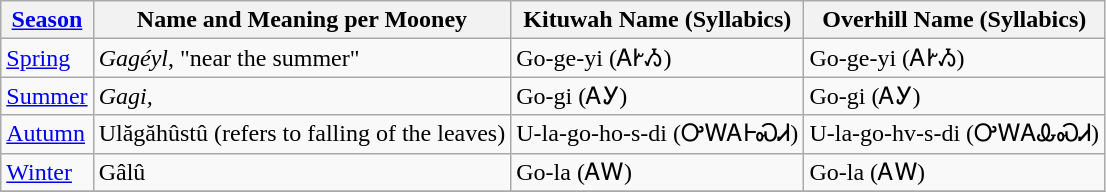<table class="wikitable sortable">
<tr>
<th><a href='#'>Season</a></th>
<th>Name and Meaning per Mooney</th>
<th>Kituwah Name (Syllabics)</th>
<th>Overhill Name (Syllabics)</th>
</tr>
<tr>
<td><a href='#'>Spring</a></td>
<td><em>Gagéyl</em>, "near the summer"</td>
<td>Go-ge-yi (ᎪᎨᏱ)</td>
<td>Go-ge-yi (ᎪᎨᏱ)</td>
</tr>
<tr>
<td><a href='#'>Summer</a></td>
<td><em>Gagi,</em></td>
<td>Go-gi (ᎪᎩ)</td>
<td>Go-gi (ᎪᎩ)</td>
</tr>
<tr>
<td><a href='#'>Autumn</a></td>
<td>Ulăgăhûstû (refers to falling of the leaves)</td>
<td>U-la-go-ho-s-di (ᎤᎳᎪᎰᏍᏗ)</td>
<td>U-la-go-hv-s-di (ᎤᎳᎪᎲᏍᏗ)</td>
</tr>
<tr>
<td><a href='#'>Winter</a></td>
<td>Gâlû</td>
<td>Go-la (ᎪᎳ)</td>
<td>Go-la (ᎪᎳ)</td>
</tr>
<tr>
</tr>
</table>
